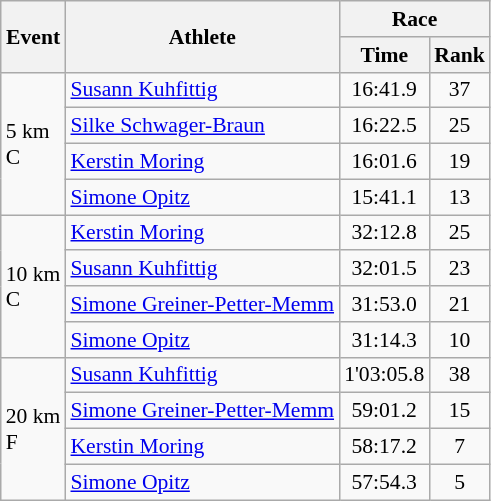<table class="wikitable" border="1" style="font-size:90%">
<tr>
<th rowspan=2>Event</th>
<th rowspan=2>Athlete</th>
<th colspan=2>Race</th>
</tr>
<tr>
<th>Time</th>
<th>Rank</th>
</tr>
<tr>
<td rowspan=4>5 km <br> C</td>
<td><a href='#'>Susann Kuhfittig</a></td>
<td align=center>16:41.9</td>
<td align=center>37</td>
</tr>
<tr>
<td><a href='#'>Silke Schwager-Braun</a></td>
<td align=center>16:22.5</td>
<td align=center>25</td>
</tr>
<tr>
<td><a href='#'>Kerstin Moring</a></td>
<td align=center>16:01.6</td>
<td align=center>19</td>
</tr>
<tr>
<td><a href='#'>Simone Opitz</a></td>
<td align=center>15:41.1</td>
<td align=center>13</td>
</tr>
<tr>
<td rowspan=4>10 km <br> C</td>
<td><a href='#'>Kerstin Moring</a></td>
<td align=center>32:12.8</td>
<td align=center>25</td>
</tr>
<tr>
<td><a href='#'>Susann Kuhfittig</a></td>
<td align=center>32:01.5</td>
<td align=center>23</td>
</tr>
<tr>
<td><a href='#'>Simone Greiner-Petter-Memm</a></td>
<td align=center>31:53.0</td>
<td align=center>21</td>
</tr>
<tr>
<td><a href='#'>Simone Opitz</a></td>
<td align=center>31:14.3</td>
<td align=center>10</td>
</tr>
<tr>
<td rowspan=4>20 km <br> F</td>
<td><a href='#'>Susann Kuhfittig</a></td>
<td align=center>1'03:05.8</td>
<td align=center>38</td>
</tr>
<tr>
<td><a href='#'>Simone Greiner-Petter-Memm</a></td>
<td align=center>59:01.2</td>
<td align=center>15</td>
</tr>
<tr>
<td><a href='#'>Kerstin Moring</a></td>
<td align=center>58:17.2</td>
<td align=center>7</td>
</tr>
<tr>
<td><a href='#'>Simone Opitz</a></td>
<td align=center>57:54.3</td>
<td align=center>5</td>
</tr>
</table>
